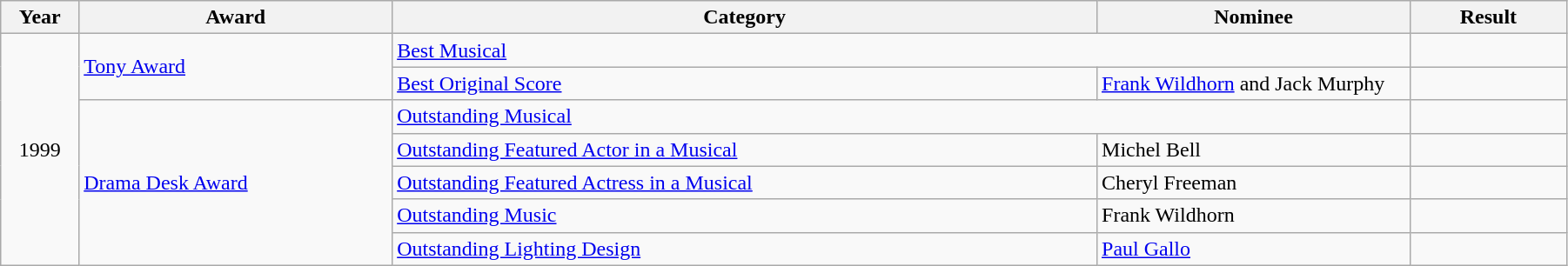<table class="wikitable" width="95%">
<tr>
<th width="5%">Year</th>
<th width="20%">Award</th>
<th width="45%">Category</th>
<th width="20%">Nominee</th>
<th width="10%">Result</th>
</tr>
<tr>
<td rowspan="7" align="center">1999</td>
<td rowspan="2"><a href='#'>Tony Award</a></td>
<td colspan="2"><a href='#'>Best Musical</a></td>
<td></td>
</tr>
<tr>
<td><a href='#'>Best Original Score</a></td>
<td><a href='#'>Frank Wildhorn</a> and Jack Murphy</td>
<td></td>
</tr>
<tr>
<td rowspan="5"><a href='#'>Drama Desk Award</a></td>
<td colspan="2"><a href='#'>Outstanding Musical</a></td>
<td></td>
</tr>
<tr>
<td><a href='#'>Outstanding Featured Actor in a Musical</a></td>
<td>Michel Bell</td>
<td></td>
</tr>
<tr>
<td><a href='#'>Outstanding Featured Actress in a Musical</a></td>
<td>Cheryl Freeman</td>
<td></td>
</tr>
<tr>
<td><a href='#'>Outstanding Music</a></td>
<td>Frank Wildhorn</td>
<td></td>
</tr>
<tr>
<td><a href='#'>Outstanding Lighting Design</a></td>
<td><a href='#'>Paul Gallo</a></td>
<td></td>
</tr>
</table>
